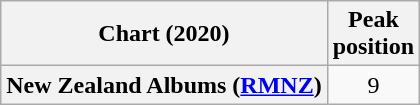<table class="wikitable plainrowheaders" style="text-align:center">
<tr>
<th scope="col">Chart (2020)</th>
<th scope="col">Peak<br>position</th>
</tr>
<tr>
<th scope="row">New Zealand Albums (<a href='#'>RMNZ</a>)</th>
<td>9</td>
</tr>
</table>
